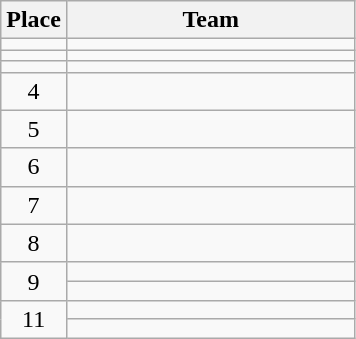<table class="wikitable" style="text-align: center;">
<tr>
<th width=35>Place</th>
<th width=185>Team</th>
</tr>
<tr>
<td></td>
<td style="text-align:left;"></td>
</tr>
<tr>
<td></td>
<td style="text-align:left;"></td>
</tr>
<tr>
<td></td>
<td style="text-align:left;"></td>
</tr>
<tr>
<td>4</td>
<td style="text-align:left;"></td>
</tr>
<tr>
<td>5</td>
<td style="text-align:left;"></td>
</tr>
<tr>
<td>6</td>
<td style="text-align:left;"></td>
</tr>
<tr>
<td>7</td>
<td style="text-align:left;"></td>
</tr>
<tr>
<td>8</td>
<td style="text-align:left;"></td>
</tr>
<tr>
<td rowspan=2>9</td>
<td style="text-align:left;"></td>
</tr>
<tr>
<td style="text-align:left;"></td>
</tr>
<tr>
<td rowspan=2>11</td>
<td style="text-align:left;"></td>
</tr>
<tr>
<td style="text-align:left;"></td>
</tr>
</table>
